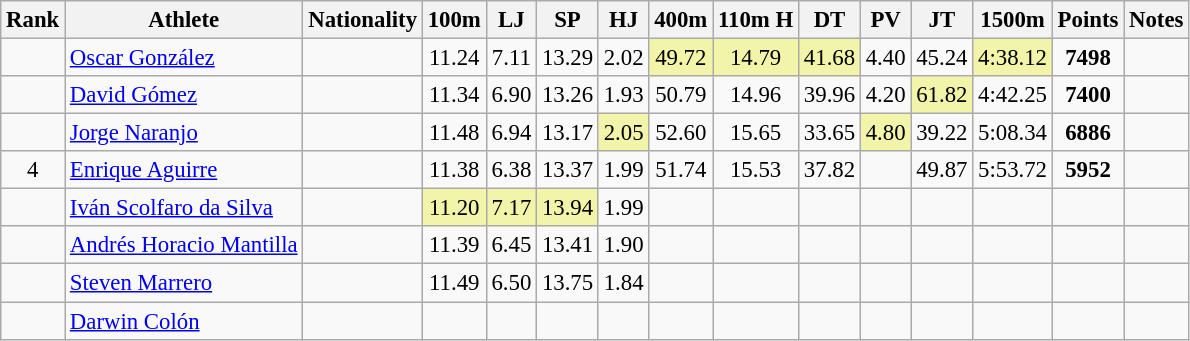<table class="wikitable sortable" style=" text-align:center;font-size:95%">
<tr>
<th>Rank</th>
<th>Athlete</th>
<th>Nationality</th>
<th>100m</th>
<th>LJ</th>
<th>SP</th>
<th>HJ</th>
<th>400m</th>
<th>110m H</th>
<th>DT</th>
<th>PV</th>
<th>JT</th>
<th>1500m</th>
<th>Points</th>
<th>Notes</th>
</tr>
<tr>
<td></td>
<td align=left><a href='#'>Oscar González</a></td>
<td align=left></td>
<td>11.24</td>
<td>7.11</td>
<td>13.29</td>
<td>2.02</td>
<td bgcolor=#F2F5A9>49.72</td>
<td bgcolor=#F2F5A9>14.79</td>
<td bgcolor=#F2F5A9>41.68</td>
<td>4.40</td>
<td>45.24</td>
<td bgcolor=#F2F5A9>4:38.12</td>
<td><strong>7498</strong></td>
<td></td>
</tr>
<tr>
<td></td>
<td align=left><a href='#'>David Gómez</a></td>
<td align=left></td>
<td>11.34</td>
<td>6.90</td>
<td>13.26</td>
<td>1.93</td>
<td>50.79</td>
<td>14.96</td>
<td>39.96</td>
<td>4.20</td>
<td bgcolor=#F2F5A9>61.82</td>
<td>4:42.25</td>
<td><strong>7400</strong></td>
<td></td>
</tr>
<tr>
<td></td>
<td align=left><a href='#'>Jorge Naranjo</a></td>
<td align=left></td>
<td>11.48</td>
<td>6.94</td>
<td>13.17</td>
<td bgcolor=#F2F5A9>2.05</td>
<td>52.60</td>
<td>15.65</td>
<td>33.65</td>
<td bgcolor=#F2F5A9>4.80</td>
<td>39.22</td>
<td>5:08.34</td>
<td><strong>6886</strong></td>
<td></td>
</tr>
<tr>
<td>4</td>
<td align=left><a href='#'>Enrique Aguirre</a></td>
<td align=left></td>
<td>11.38</td>
<td>6.38</td>
<td>13.37</td>
<td>1.99</td>
<td>51.74</td>
<td>15.53</td>
<td>37.82</td>
<td></td>
<td>49.87</td>
<td>5:53.72</td>
<td><strong>5952</strong></td>
<td></td>
</tr>
<tr>
<td></td>
<td align=left><a href='#'>Iván Scolfaro da Silva</a></td>
<td align=left></td>
<td bgcolor=#F2F5A9>11.20</td>
<td bgcolor=#F2F5A9>7.17</td>
<td bgcolor=#F2F5A9>13.94</td>
<td>1.99</td>
<td></td>
<td></td>
<td></td>
<td></td>
<td></td>
<td></td>
<td><strong></strong></td>
<td></td>
</tr>
<tr>
<td></td>
<td align=left><a href='#'>Andrés Horacio Mantilla</a></td>
<td align=left></td>
<td>11.39</td>
<td>6.45</td>
<td>13.41</td>
<td>1.90</td>
<td></td>
<td></td>
<td></td>
<td></td>
<td></td>
<td></td>
<td><strong></strong></td>
<td></td>
</tr>
<tr>
<td></td>
<td align=left><a href='#'>Steven Marrero</a></td>
<td align=left></td>
<td>11.49</td>
<td>6.50</td>
<td>13.75</td>
<td>1.84</td>
<td></td>
<td></td>
<td></td>
<td></td>
<td></td>
<td></td>
<td><strong></strong></td>
<td></td>
</tr>
<tr>
<td></td>
<td align=left><a href='#'>Darwin Colón</a></td>
<td align=left></td>
<td></td>
<td></td>
<td></td>
<td></td>
<td></td>
<td></td>
<td></td>
<td></td>
<td></td>
<td></td>
<td><strong></strong></td>
<td></td>
</tr>
</table>
